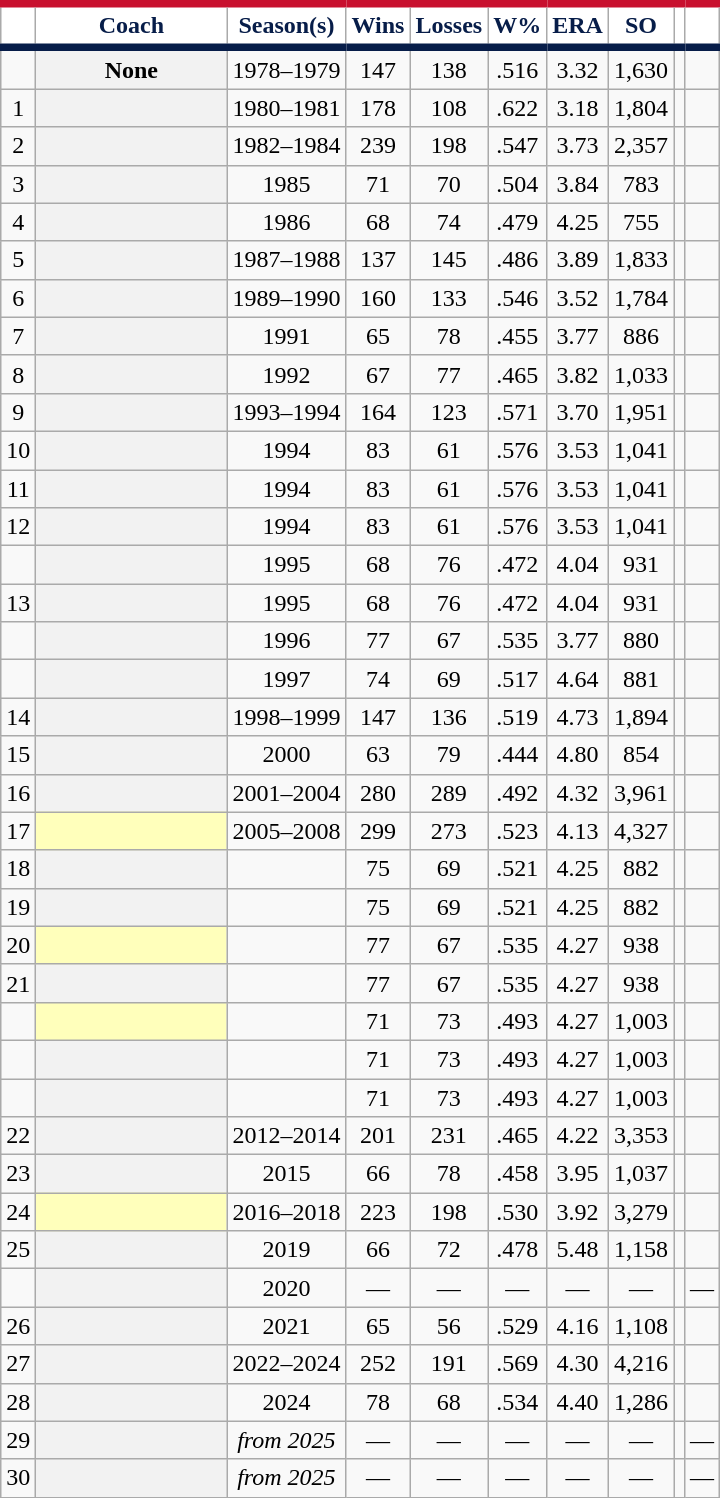<table class="wikitable sortable plainrowheaders" style="text-align:center;">
<tr>
<th scope="col" style="background-color:#ffffff; border-top:#c8102e 5px solid; border-bottom:#071d49 5px solid; color:#071d49" data-sort-type=number></th>
<th width="120px" scope="col" style="background-color:#ffffff; border-top:#c8102e 5px solid; border-bottom:#071d49 5px solid; color:#071d49">Coach</th>
<th scope="col" style="background-color:#ffffff; border-top:#c8102e 5px solid; border-bottom:#071d49 5px solid; color:#071d49">Season(s)</th>
<th scope="col" style="background-color:#ffffff; border-top:#c8102e 5px solid; border-bottom:#071d49 5px solid; color:#071d49">Wins</th>
<th scope="col" style="background-color:#ffffff; border-top:#c8102e 5px solid; border-bottom:#071d49 5px solid; color:#071d49">Losses</th>
<th scope="col" style="background-color:#ffffff; border-top:#c8102e 5px solid; border-bottom:#071d49 5px solid; color:#071d49">W%</th>
<th scope="col" style="background-color:#ffffff; border-top:#c8102e 5px solid; border-bottom:#071d49 5px solid; color:#071d49">ERA</th>
<th scope="col" style="background-color:#ffffff; border-top:#c8102e 5px solid; border-bottom:#071d49 5px solid; color:#071d49">SO</th>
<th class="unsortable" scope="col" style="background-color:#ffffff; border-top:#c8102e 5px solid; border-bottom:#071d49 5px solid; color:#071d49"></th>
<th class="unsortable" scope="col" style="background-color:#ffffff; border-top:#c8102e 5px solid; border-bottom:#071d49 5px solid; color:#071d49"></th>
</tr>
<tr>
<td></td>
<th scope="row" style="text-align:center">None</th>
<td>1978–1979</td>
<td>147</td>
<td>138</td>
<td>.516</td>
<td>3.32</td>
<td>1,630</td>
<td></td>
<td></td>
</tr>
<tr>
<td>1</td>
<th scope="row" style="text-align:center"></th>
<td>1980–1981</td>
<td>178</td>
<td>108</td>
<td>.622</td>
<td>3.18</td>
<td>1,804</td>
<td></td>
<td></td>
</tr>
<tr>
<td>2</td>
<th scope="row" style="text-align:center"></th>
<td>1982–1984</td>
<td>239</td>
<td>198</td>
<td>.547</td>
<td>3.73</td>
<td>2,357</td>
<td></td>
<td></td>
</tr>
<tr>
<td>3</td>
<th scope="row" style="text-align:center"></th>
<td>1985</td>
<td>71</td>
<td>70</td>
<td>.504</td>
<td>3.84</td>
<td>783</td>
<td></td>
<td></td>
</tr>
<tr>
<td>4</td>
<th scope="row" style="text-align:center"></th>
<td>1986</td>
<td>68</td>
<td>74</td>
<td>.479</td>
<td>4.25</td>
<td>755</td>
<td></td>
<td></td>
</tr>
<tr>
<td>5</td>
<th scope="row" style="text-align:center"></th>
<td>1987–1988</td>
<td>137</td>
<td>145</td>
<td>.486</td>
<td>3.89</td>
<td>1,833</td>
<td></td>
<td></td>
</tr>
<tr>
<td>6</td>
<th scope="row" style="text-align:center"></th>
<td>1989–1990</td>
<td>160</td>
<td>133</td>
<td>.546</td>
<td>3.52</td>
<td>1,784</td>
<td></td>
<td></td>
</tr>
<tr>
<td>7</td>
<th scope="row" style="text-align:center"></th>
<td>1991</td>
<td>65</td>
<td>78</td>
<td>.455</td>
<td>3.77</td>
<td>886</td>
<td></td>
<td></td>
</tr>
<tr>
<td>8</td>
<th scope="row" style="text-align:center"></th>
<td>1992</td>
<td>67</td>
<td>77</td>
<td>.465</td>
<td>3.82</td>
<td>1,033</td>
<td></td>
<td></td>
</tr>
<tr>
<td>9</td>
<th scope="row" style="text-align:center"></th>
<td>1993–1994</td>
<td>164</td>
<td>123</td>
<td>.571</td>
<td>3.70</td>
<td>1,951</td>
<td></td>
<td></td>
</tr>
<tr>
<td>10</td>
<th scope="row" style="text-align:center"></th>
<td>1994</td>
<td>83</td>
<td>61</td>
<td>.576</td>
<td>3.53</td>
<td>1,041</td>
<td></td>
<td></td>
</tr>
<tr>
<td>11</td>
<th scope="row" style="text-align:center;"></th>
<td>1994</td>
<td>83</td>
<td>61</td>
<td>.576</td>
<td>3.53</td>
<td>1,041</td>
<td></td>
<td></td>
</tr>
<tr>
<td>12</td>
<th scope="row" style="text-align:center;"></th>
<td>1994</td>
<td>83</td>
<td>61</td>
<td>.576</td>
<td>3.53</td>
<td>1,041</td>
<td></td>
<td></td>
</tr>
<tr>
<td></td>
<th scope="row" style="text-align:center"></th>
<td>1995</td>
<td>68</td>
<td>76</td>
<td>.472</td>
<td>4.04</td>
<td>931</td>
<td></td>
<td></td>
</tr>
<tr>
<td>13</td>
<th scope="row" style="text-align:center"></th>
<td>1995</td>
<td>68</td>
<td>76</td>
<td>.472</td>
<td>4.04</td>
<td>931</td>
<td></td>
<td></td>
</tr>
<tr>
<td></td>
<th scope="row" style="text-align:center"></th>
<td>1996</td>
<td>77</td>
<td>67</td>
<td>.535</td>
<td>3.77</td>
<td>880</td>
<td></td>
<td></td>
</tr>
<tr>
<td></td>
<th scope="row" style="text-align:center"></th>
<td>1997</td>
<td>74</td>
<td>69</td>
<td>.517</td>
<td>4.64</td>
<td>881</td>
<td></td>
<td></td>
</tr>
<tr>
<td>14</td>
<th scope="row" style="text-align:center"></th>
<td>1998–1999</td>
<td>147</td>
<td>136</td>
<td>.519</td>
<td>4.73</td>
<td>1,894</td>
<td></td>
<td></td>
</tr>
<tr>
<td>15</td>
<th scope="row" style="text-align:center"></th>
<td>2000</td>
<td>63</td>
<td>79</td>
<td>.444</td>
<td>4.80</td>
<td>854</td>
<td></td>
<td></td>
</tr>
<tr>
<td>16</td>
<th scope="row" style="text-align:center"></th>
<td>2001–2004</td>
<td>280</td>
<td>289</td>
<td>.492</td>
<td>4.32</td>
<td>3,961</td>
<td></td>
<td></td>
</tr>
<tr>
<td>17</td>
<th scope="row" style="text-align:center; background:#FFFFBB"></th>
<td>2005–2008</td>
<td>299</td>
<td>273</td>
<td>.523</td>
<td>4.13</td>
<td>4,327</td>
<td></td>
<td></td>
</tr>
<tr>
<td>18</td>
<th scope="row" style="text-align:center"></th>
<td></td>
<td>75</td>
<td>69</td>
<td>.521</td>
<td>4.25</td>
<td>882</td>
<td></td>
<td></td>
</tr>
<tr>
<td>19</td>
<th scope="row" style="text-align:center"></th>
<td></td>
<td>75</td>
<td>69</td>
<td>.521</td>
<td>4.25</td>
<td>882</td>
<td></td>
<td></td>
</tr>
<tr>
<td>20</td>
<th scope="row" style="text-align:center; background:#FFFFBB"></th>
<td></td>
<td>77</td>
<td>67</td>
<td>.535</td>
<td>4.27</td>
<td>938</td>
<td></td>
<td></td>
</tr>
<tr>
<td>21</td>
<th scope="row" style="text-align:center"></th>
<td></td>
<td>77</td>
<td>67</td>
<td>.535</td>
<td>4.27</td>
<td>938</td>
<td></td>
<td></td>
</tr>
<tr>
<td></td>
<th scope="row" style="text-align:center; background:#FFFFBB"></th>
<td></td>
<td>71</td>
<td>73</td>
<td>.493</td>
<td>4.27</td>
<td>1,003</td>
<td></td>
<td></td>
</tr>
<tr>
<td></td>
<th scope="row" style="text-align:center"></th>
<td></td>
<td>71</td>
<td>73</td>
<td>.493</td>
<td>4.27</td>
<td>1,003</td>
<td></td>
<td></td>
</tr>
<tr>
<td></td>
<th scope="row" style="text-align:center"></th>
<td></td>
<td>71</td>
<td>73</td>
<td>.493</td>
<td>4.27</td>
<td>1,003</td>
<td></td>
<td></td>
</tr>
<tr>
<td>22</td>
<th scope="row" style="text-align:center"></th>
<td>2012–2014</td>
<td>201</td>
<td>231</td>
<td>.465</td>
<td>4.22</td>
<td>3,353</td>
<td></td>
<td></td>
</tr>
<tr>
<td>23</td>
<th scope="row" style="text-align:center"></th>
<td>2015</td>
<td>66</td>
<td>78</td>
<td>.458</td>
<td>3.95</td>
<td>1,037</td>
<td></td>
<td></td>
</tr>
<tr>
<td>24</td>
<th scope="row" style="text-align:center; background:#FFFFBB"></th>
<td>2016–2018</td>
<td>223</td>
<td>198</td>
<td>.530</td>
<td>3.92</td>
<td>3,279</td>
<td></td>
<td></td>
</tr>
<tr>
<td>25</td>
<th scope="row" style="text-align:center"></th>
<td>2019</td>
<td>66</td>
<td>72</td>
<td>.478</td>
<td>5.48</td>
<td>1,158</td>
<td></td>
<td></td>
</tr>
<tr>
<td></td>
<th scope="row" style="text-align:center"></th>
<td>2020</td>
<td>—</td>
<td>—</td>
<td>—</td>
<td>—</td>
<td>—</td>
<td></td>
<td>—</td>
</tr>
<tr>
<td>26</td>
<th scope="row" style="text-align:center"></th>
<td>2021</td>
<td>65</td>
<td>56</td>
<td>.529</td>
<td>4.16</td>
<td>1,108</td>
<td></td>
<td></td>
</tr>
<tr>
<td>27</td>
<th scope="row" style="text-align:center"></th>
<td>2022–2024</td>
<td>252</td>
<td>191</td>
<td>.569</td>
<td>4.30</td>
<td>4,216</td>
<td></td>
<td></td>
</tr>
<tr>
<td>28</td>
<th scope="row" style="text-align:center"></th>
<td>2024</td>
<td>78</td>
<td>68</td>
<td>.534</td>
<td>4.40</td>
<td>1,286</td>
<td></td>
<td></td>
</tr>
<tr>
<td>29</td>
<th scope="row" style="text-align:center"></th>
<td><em>from 2025</em></td>
<td>—</td>
<td>—</td>
<td>—</td>
<td>—</td>
<td>—</td>
<td></td>
<td>—</td>
</tr>
<tr>
<td>30</td>
<th scope="row" style="text-align:center"></th>
<td><em>from 2025</em></td>
<td>—</td>
<td>—</td>
<td>—</td>
<td>—</td>
<td>—</td>
<td></td>
<td>—</td>
</tr>
</table>
